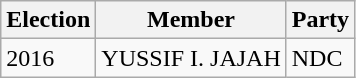<table class="wikitable">
<tr>
<th>Election</th>
<th>Member</th>
<th>Party</th>
</tr>
<tr>
<td>2016</td>
<td>YUSSIF I. JAJAH</td>
<td>NDC</td>
</tr>
</table>
